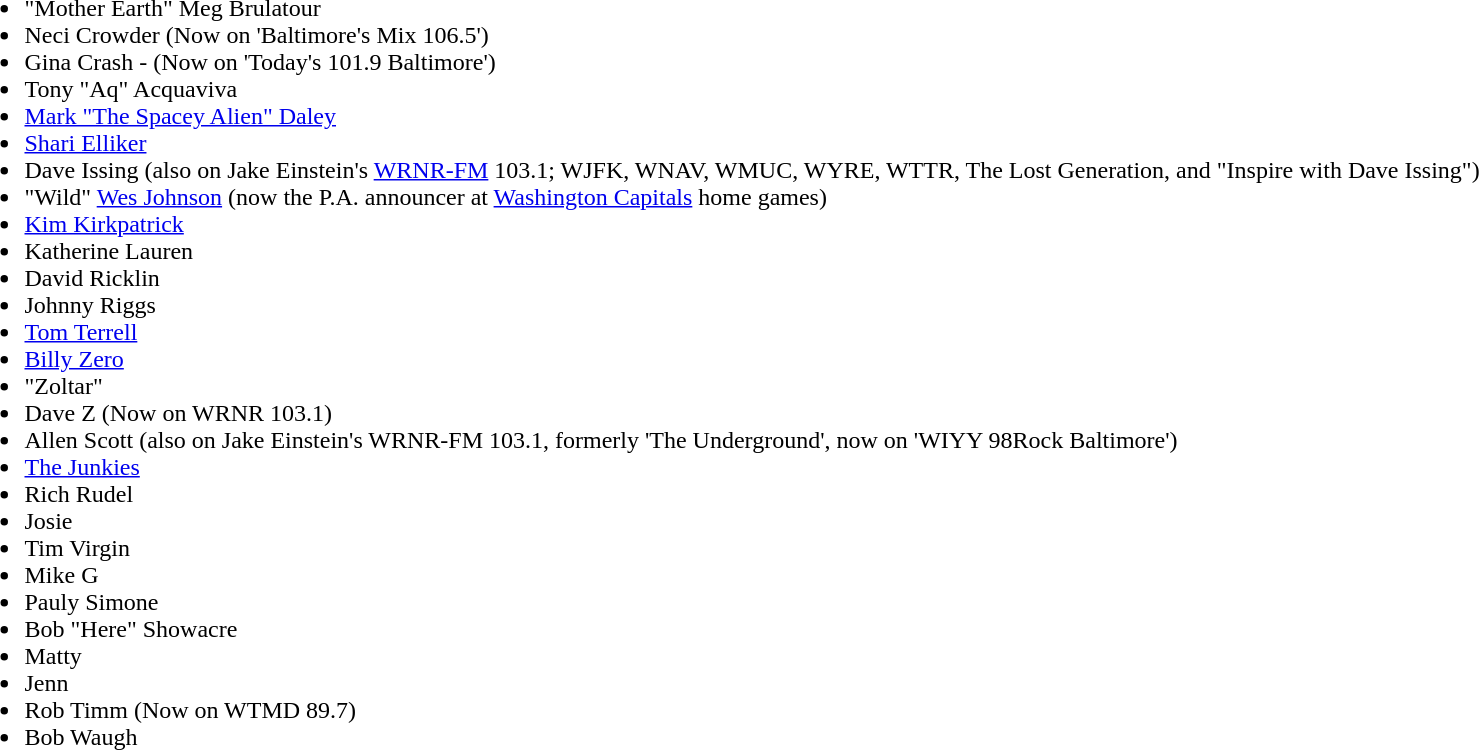<table width=90%>
<tr>
<td valign="top" align="left" width=33%><br><ul><li>"Mother Earth" Meg Brulatour</li><li>Neci Crowder (Now on 'Baltimore's Mix 106.5')</li><li>Gina Crash - (Now on 'Today's 101.9 Baltimore')</li><li>Tony "Aq" Acquaviva</li><li><a href='#'>Mark "The Spacey Alien" Daley</a></li><li><a href='#'>Shari Elliker</a></li><li>Dave Issing (also on Jake Einstein's <a href='#'>WRNR-FM</a> 103.1; WJFK, WNAV, WMUC, WYRE, WTTR, The Lost Generation, and "Inspire with Dave Issing")</li><li>"Wild" <a href='#'>Wes Johnson</a> (now the P.A. announcer at <a href='#'>Washington Capitals</a> home games)</li><li><a href='#'>Kim Kirkpatrick</a></li><li>Katherine Lauren</li><li>David Ricklin</li><li>Johnny Riggs</li><li><a href='#'>Tom Terrell</a></li><li><a href='#'>Billy Zero</a></li><li>"Zoltar"</li><li>Dave Z (Now on WRNR 103.1)</li><li>Allen Scott (also on Jake Einstein's WRNR-FM 103.1, formerly 'The Underground', now on 'WIYY 98Rock Baltimore')</li><li><a href='#'>The Junkies</a></li><li>Rich Rudel</li><li>Josie</li><li>Tim Virgin</li><li>Mike G</li><li>Pauly Simone</li><li>Bob "Here" Showacre</li><li>Matty</li><li>Jenn</li><li>Rob Timm (Now on WTMD 89.7)</li><li>Bob Waugh</li></ul></td>
</tr>
</table>
